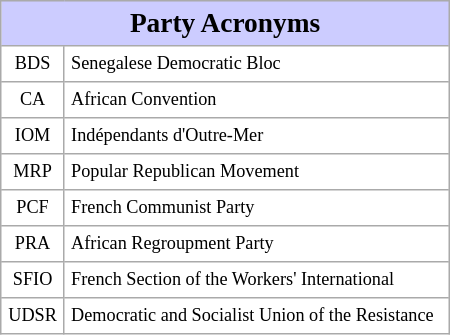<table border="1" cellpadding="4" cellspacing="0" style="float:right; width:300px; margin:0.5em 0 1em 1em; background:White; border:1px #aaa solid; border-collapse:collapse; font-size:95%;">
<tr>
<th colspan="2" style="background:#ccf; text-align:center;"><big>Party Acronyms</big></th>
</tr>
<tr>
<td style="font-size:80%; text-align:center;">BDS</td>
<td style="font-size: 80%;">Senegalese Democratic Bloc</td>
</tr>
<tr>
<td style="font-size:80%; text-align:center;">CA</td>
<td style="font-size: 80%;">African Convention</td>
</tr>
<tr>
<td style="font-size:80%; text-align:center;">IOM</td>
<td style="font-size: 80%;">Indépendants d'Outre-Mer</td>
</tr>
<tr>
<td style="font-size:80%; text-align:center;">MRP</td>
<td style="font-size: 80%;">Popular Republican Movement</td>
</tr>
<tr>
<td style="font-size:80%; text-align:center;">PCF</td>
<td style="font-size: 80%;">French Communist Party</td>
</tr>
<tr>
<td style="font-size:80%; text-align:center;">PRA</td>
<td style="font-size: 80%;">African Regroupment Party</td>
</tr>
<tr>
<td style="font-size:80%; text-align:center;">SFIO</td>
<td style="font-size: 80%;">French Section of the Workers' International</td>
</tr>
<tr>
<td style="font-size:80%; text-align:center;">UDSR</td>
<td style="font-size: 80%;">Democratic and Socialist Union of the Resistance</td>
</tr>
</table>
